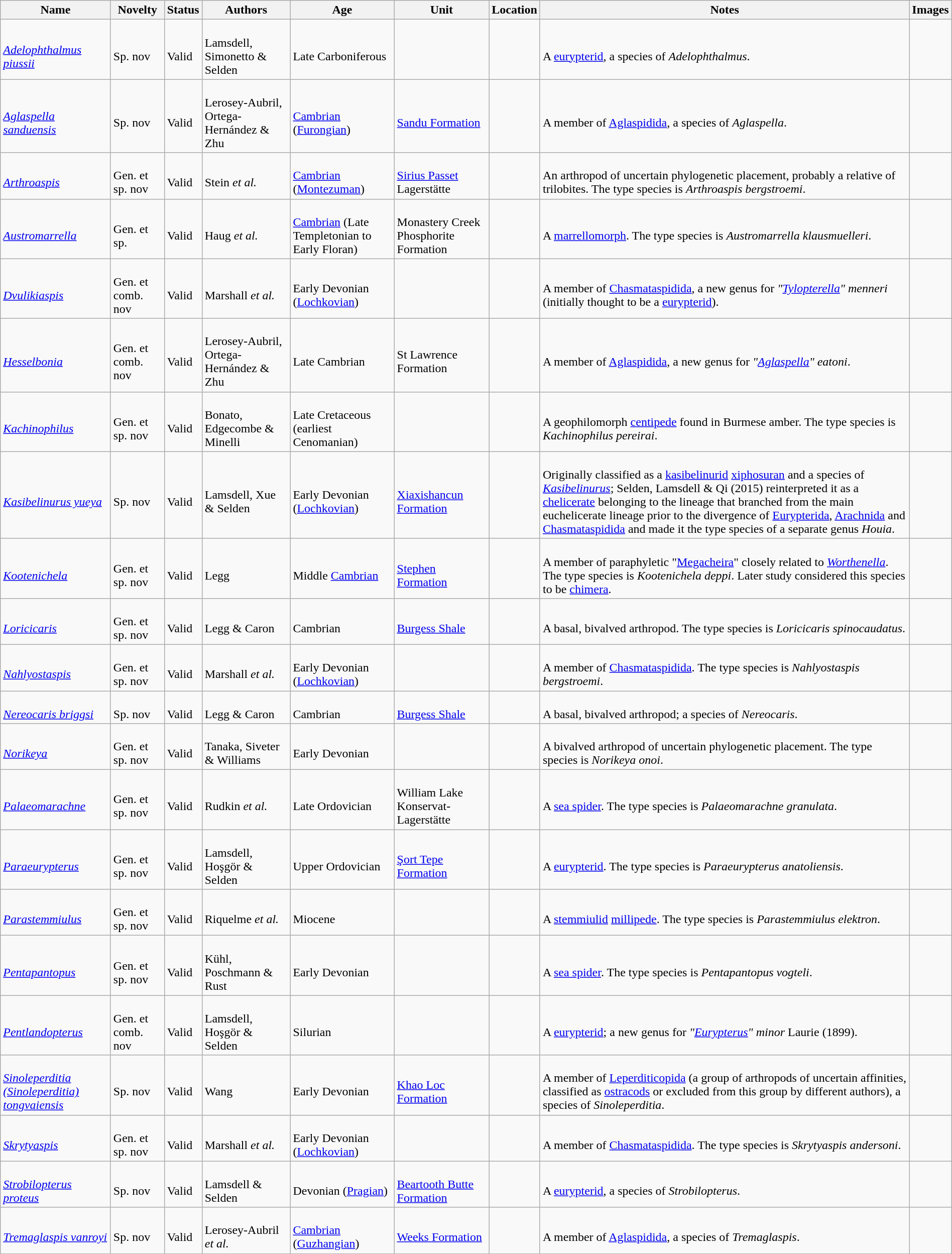<table class="wikitable sortable" align="center" width="100%">
<tr>
<th>Name</th>
<th>Novelty</th>
<th>Status</th>
<th>Authors</th>
<th>Age</th>
<th>Unit</th>
<th>Location</th>
<th>Notes</th>
<th>Images</th>
</tr>
<tr>
<td><br><em><a href='#'>Adelophthalmus piussii</a></em></td>
<td><br>Sp. nov</td>
<td><br>Valid</td>
<td><br>Lamsdell, Simonetto & Selden</td>
<td><br>Late Carboniferous</td>
<td></td>
<td><br></td>
<td><br>A <a href='#'>eurypterid</a>, a species of <em>Adelophthalmus</em>.</td>
<td></td>
</tr>
<tr>
<td><br><em><a href='#'>Aglaspella sanduensis</a></em></td>
<td><br>Sp. nov</td>
<td><br>Valid</td>
<td><br>Lerosey-Aubril, Ortega-Hernández & Zhu</td>
<td><br><a href='#'>Cambrian</a> (<a href='#'>Furongian</a>)</td>
<td><br><a href='#'>Sandu Formation</a></td>
<td><br></td>
<td><br>A member of <a href='#'>Aglaspidida</a>, a species of <em>Aglaspella</em>.</td>
<td></td>
</tr>
<tr>
<td><br><em><a href='#'>Arthroaspis</a></em></td>
<td><br>Gen. et sp. nov</td>
<td><br>Valid</td>
<td><br>Stein <em>et al.</em></td>
<td><br><a href='#'>Cambrian</a> (<a href='#'>Montezuman</a>)</td>
<td><br><a href='#'>Sirius Passet</a> Lagerstätte</td>
<td><br></td>
<td><br>An arthropod of uncertain phylogenetic placement, probably a relative of trilobites. The type species is <em>Arthroaspis bergstroemi</em>.</td>
<td></td>
</tr>
<tr>
<td><br><em><a href='#'>Austromarrella</a></em></td>
<td><br>Gen. et sp.</td>
<td><br>Valid</td>
<td><br>Haug <em>et al.</em></td>
<td><br><a href='#'>Cambrian</a> (Late Templetonian to Early Floran)</td>
<td><br>Monastery Creek Phosphorite Formation</td>
<td><br></td>
<td><br>A <a href='#'>marrellomorph</a>. The type species is <em>Austromarrella klausmuelleri</em>.</td>
<td></td>
</tr>
<tr>
<td><br><em><a href='#'>Dvulikiaspis</a></em></td>
<td><br>Gen. et comb. nov</td>
<td><br>Valid</td>
<td><br>Marshall <em>et al.</em></td>
<td><br>Early Devonian (<a href='#'>Lochkovian</a>)</td>
<td></td>
<td><br></td>
<td><br>A member of <a href='#'>Chasmataspidida</a>, a new genus for <em>"<a href='#'>Tylopterella</a>" menneri</em> (initially thought to be a <a href='#'>eurypterid</a>).</td>
<td></td>
</tr>
<tr>
<td><br><em><a href='#'>Hesselbonia</a></em></td>
<td><br>Gen. et comb. nov</td>
<td><br>Valid</td>
<td><br>Lerosey-Aubril, Ortega-Hernández & Zhu</td>
<td><br>Late Cambrian</td>
<td><br>St Lawrence Formation</td>
<td><br></td>
<td><br>A member of <a href='#'>Aglaspidida</a>, a new genus for <em>"<a href='#'>Aglaspella</a>" eatoni</em>.</td>
<td></td>
</tr>
<tr>
<td><br><em><a href='#'>Kachinophilus</a></em></td>
<td><br>Gen. et sp. nov</td>
<td><br>Valid</td>
<td><br>Bonato, Edgecombe & Minelli</td>
<td><br>Late Cretaceous (earliest Cenomanian)</td>
<td></td>
<td><br></td>
<td><br>A geophilomorph <a href='#'>centipede</a> found in Burmese amber. The type species is <em>Kachinophilus pereirai</em>.</td>
<td></td>
</tr>
<tr>
<td><br><em><a href='#'>Kasibelinurus yueya</a></em></td>
<td><br>Sp. nov</td>
<td><br>Valid</td>
<td><br>Lamsdell, Xue & Selden</td>
<td><br>Early Devonian (<a href='#'>Lochkovian</a>)</td>
<td><br><a href='#'>Xiaxishancun Formation</a></td>
<td><br></td>
<td><br>Originally classified as a <a href='#'>kasibelinurid</a> <a href='#'>xiphosuran</a> and a species of <em><a href='#'>Kasibelinurus</a></em>; Selden, Lamsdell & Qi (2015) reinterpreted it as a <a href='#'>chelicerate</a> belonging to the lineage that branched from the main euchelicerate lineage prior to the divergence of <a href='#'>Eurypterida</a>, <a href='#'>Arachnida</a> and <a href='#'>Chasmataspidida</a> and made it the type species of a separate genus <em>Houia</em>.</td>
<td></td>
</tr>
<tr>
<td><br><em><a href='#'>Kootenichela</a></em></td>
<td><br>Gen. et sp. nov</td>
<td><br>Valid</td>
<td><br>Legg</td>
<td><br>Middle <a href='#'>Cambrian</a></td>
<td><br><a href='#'>Stephen Formation</a></td>
<td><br></td>
<td><br>A member of paraphyletic "<a href='#'>Megacheira</a>" closely related to <em><a href='#'>Worthenella</a></em>. The type species is <em>Kootenichela deppi</em>. Later study considered this species to be <a href='#'>chimera</a>.</td>
<td></td>
</tr>
<tr>
<td><br><em><a href='#'>Loricicaris</a></em></td>
<td><br>Gen. et sp. nov</td>
<td><br>Valid</td>
<td><br>Legg & Caron</td>
<td><br>Cambrian</td>
<td><br><a href='#'>Burgess Shale</a></td>
<td><br></td>
<td><br>A basal, bivalved arthropod. The type species is <em>Loricicaris spinocaudatus</em>.</td>
<td></td>
</tr>
<tr>
<td><br><em><a href='#'>Nahlyostaspis</a></em></td>
<td><br>Gen. et sp. nov</td>
<td><br>Valid</td>
<td><br>Marshall <em>et al.</em></td>
<td><br>Early Devonian (<a href='#'>Lochkovian</a>)</td>
<td></td>
<td><br></td>
<td><br>A member of <a href='#'>Chasmataspidida</a>. The type species is <em>Nahlyostaspis bergstroemi</em>.</td>
<td></td>
</tr>
<tr>
<td><br><em><a href='#'>Nereocaris briggsi</a></em></td>
<td><br>Sp. nov</td>
<td><br>Valid</td>
<td><br>Legg & Caron</td>
<td><br>Cambrian</td>
<td><br><a href='#'>Burgess Shale</a></td>
<td><br></td>
<td><br>A basal, bivalved arthropod; a species of <em>Nereocaris</em>.</td>
<td></td>
</tr>
<tr>
<td><br><em><a href='#'>Norikeya</a></em></td>
<td><br>Gen. et sp. nov</td>
<td><br>Valid</td>
<td><br>Tanaka, Siveter & Williams</td>
<td><br>Early Devonian</td>
<td></td>
<td><br></td>
<td><br>A bivalved arthropod of uncertain phylogenetic placement. The type species is <em>Norikeya onoi</em>.</td>
<td></td>
</tr>
<tr>
<td><br><em><a href='#'>Palaeomarachne</a></em></td>
<td><br>Gen. et sp. nov</td>
<td><br>Valid</td>
<td><br>Rudkin <em>et al.</em></td>
<td><br>Late Ordovician</td>
<td><br>William Lake Konservat-Lagerstätte</td>
<td><br></td>
<td><br>A <a href='#'>sea spider</a>. The type species is <em>Palaeomarachne granulata</em>.</td>
<td></td>
</tr>
<tr>
<td><br><em><a href='#'>Paraeurypterus</a></em></td>
<td><br>Gen. et sp. nov</td>
<td><br>Valid</td>
<td><br>Lamsdell, Hoşgör & Selden</td>
<td><br>Upper Ordovician</td>
<td><br><a href='#'>Şort Tepe Formation</a></td>
<td><br></td>
<td><br>A <a href='#'>eurypterid</a>. The type species is <em>Paraeurypterus anatoliensis</em>.</td>
<td></td>
</tr>
<tr>
<td><br><em><a href='#'>Parastemmiulus</a></em></td>
<td><br>Gen. et sp. nov</td>
<td><br>Valid</td>
<td><br>Riquelme <em>et al.</em></td>
<td><br>Miocene</td>
<td></td>
<td><br></td>
<td><br>A <a href='#'>stemmiulid</a> <a href='#'>millipede</a>. The type species is <em>Parastemmiulus elektron</em>.</td>
<td></td>
</tr>
<tr>
<td><br><em><a href='#'>Pentapantopus</a></em></td>
<td><br>Gen. et sp. nov</td>
<td><br>Valid</td>
<td><br>Kühl, Poschmann & Rust</td>
<td><br>Early Devonian</td>
<td></td>
<td><br></td>
<td><br>A <a href='#'>sea spider</a>. The type species is <em>Pentapantopus vogteli</em>.</td>
<td></td>
</tr>
<tr>
<td><br><em><a href='#'>Pentlandopterus</a></em></td>
<td><br>Gen. et comb. nov</td>
<td><br>Valid</td>
<td><br>Lamsdell, Hoşgör & Selden</td>
<td><br>Silurian</td>
<td></td>
<td><br></td>
<td><br>A <a href='#'>eurypterid</a>; a new genus for <em>"<a href='#'>Eurypterus</a>" minor</em> Laurie (1899).</td>
<td></td>
</tr>
<tr>
<td><br><em><a href='#'>Sinoleperditia (Sinoleperditia) tongvaiensis</a></em></td>
<td><br>Sp. nov</td>
<td><br>Valid</td>
<td><br>Wang</td>
<td><br>Early Devonian</td>
<td><br><a href='#'>Khao Loc Formation</a></td>
<td><br></td>
<td><br>A member of <a href='#'>Leperditicopida</a> (a group of arthropods of uncertain affinities, classified as <a href='#'>ostracods</a> or excluded from this group by different authors), a species of <em>Sinoleperditia</em>.</td>
<td></td>
</tr>
<tr>
<td><br><em><a href='#'>Skrytyaspis</a></em></td>
<td><br>Gen. et sp. nov</td>
<td><br>Valid</td>
<td><br>Marshall <em>et al.</em></td>
<td><br>Early Devonian (<a href='#'>Lochkovian</a>)</td>
<td></td>
<td><br></td>
<td><br>A member of <a href='#'>Chasmataspidida</a>. The type species is <em>Skrytyaspis andersoni</em>.</td>
<td></td>
</tr>
<tr>
<td><br><em><a href='#'>Strobilopterus proteus</a></em></td>
<td><br>Sp. nov</td>
<td><br>Valid</td>
<td><br>Lamsdell & Selden</td>
<td><br>Devonian (<a href='#'>Pragian</a>)</td>
<td><br><a href='#'>Beartooth Butte Formation</a></td>
<td><br></td>
<td><br>A <a href='#'>eurypterid</a>, a species of <em>Strobilopterus</em>.</td>
<td></td>
</tr>
<tr>
<td><br><em><a href='#'>Tremaglaspis vanroyi</a></em></td>
<td><br>Sp. nov</td>
<td><br>Valid</td>
<td><br>Lerosey-Aubril <em>et al.</em></td>
<td><br><a href='#'>Cambrian</a> (<a href='#'>Guzhangian</a>)</td>
<td><br><a href='#'>Weeks Formation</a></td>
<td><br></td>
<td><br>A member of <a href='#'>Aglaspidida</a>, a species of <em>Tremaglaspis</em>.</td>
<td></td>
</tr>
<tr>
</tr>
</table>
